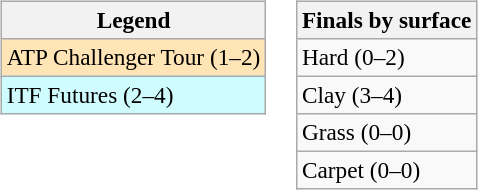<table>
<tr style="vertical-align:top">
<td><br><table class="wikitable" style=font-size:97%>
<tr>
<th>Legend</th>
</tr>
<tr style="background:moccasin;">
<td>ATP Challenger Tour (1–2)</td>
</tr>
<tr style="background:#cffcff;">
<td>ITF Futures (2–4)</td>
</tr>
</table>
</td>
<td><br><table class="wikitable" style=font-size:97%>
<tr>
<th>Finals by surface</th>
</tr>
<tr>
<td>Hard (0–2)</td>
</tr>
<tr>
<td>Clay (3–4)</td>
</tr>
<tr>
<td>Grass (0–0)</td>
</tr>
<tr>
<td>Carpet (0–0)</td>
</tr>
</table>
</td>
</tr>
</table>
